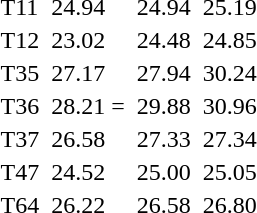<table>
<tr>
<td>T11 <br></td>
<td></td>
<td>24.94</td>
<td></td>
<td>24.94</td>
<td></td>
<td>25.19</td>
</tr>
<tr>
<td>T12 <br></td>
<td></td>
<td>23.02 <strong></strong></td>
<td></td>
<td>24.48</td>
<td></td>
<td>24.85</td>
</tr>
<tr>
<td>T35 <br></td>
<td></td>
<td>27.17 <strong></strong></td>
<td></td>
<td>27.94 </td>
<td></td>
<td>30.24</td>
</tr>
<tr>
<td>T36 <br></td>
<td></td>
<td>28.21 =<strong></strong></td>
<td></td>
<td>29.88</td>
<td></td>
<td>30.96</td>
</tr>
<tr>
<td>T37 <br></td>
<td></td>
<td>26.58 <strong></strong></td>
<td></td>
<td>27.33</td>
<td></td>
<td>27.34</td>
</tr>
<tr>
<td>T47 <br></td>
<td></td>
<td>24.52</td>
<td></td>
<td>25.00</td>
<td></td>
<td>25.05 </td>
</tr>
<tr>
<td>T64 <br></td>
<td></td>
<td>26.22 </td>
<td></td>
<td>26.58</td>
<td></td>
<td>26.80</td>
</tr>
</table>
